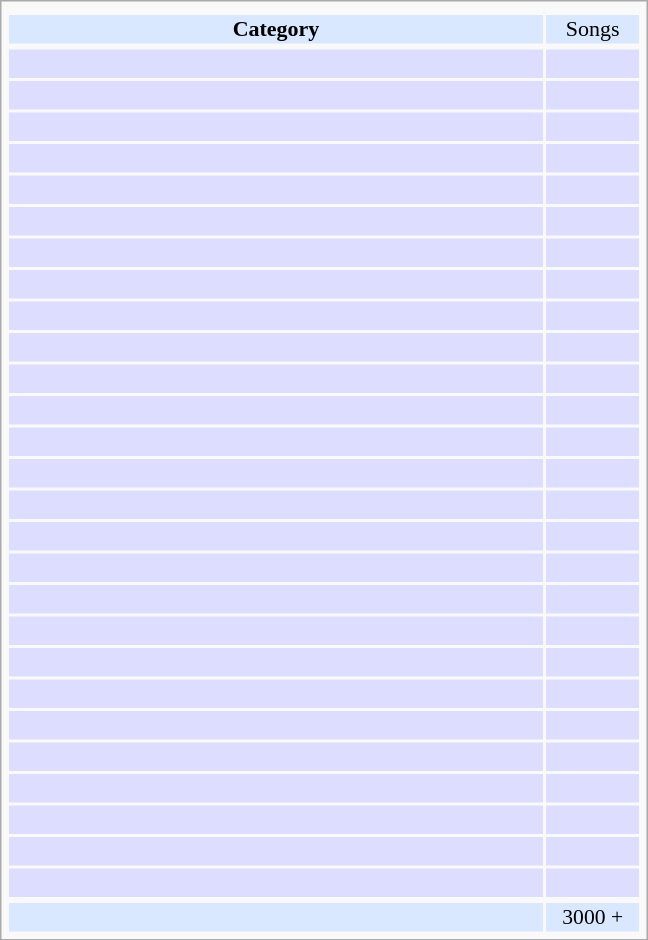<table class="infobox" style="width: 30em; text-align: left; font-size: 90%; vertical-align: middle">
<tr>
<td colspan="2" style="text-align:center;"></td>
</tr>
<tr style="background:#d9e8ff;">
<th style="text-align:center; font-size:11pt;">Category</th>
<td style="background;text-align:center; font-size:11pt; width:60px;">Songs</td>
</tr>
<tr style="background:#ddf;text-align:center;">
</tr>
<tr style="background:#ddf;text-align:center;">
<td style="text-align:center;"><br></td>
<td></td>
</tr>
<tr style="background:#ddf;text-align:center;">
<td style="text-align:center;"><br></td>
<td></td>
</tr>
<tr style="background:#ddf;text-align:center;">
<td style="text-align:center;"><br></td>
<td></td>
</tr>
<tr style="background:#ddf;">
<td style="text-align:center;"><br></td>
<td></td>
</tr>
<tr style="background:#ddf;text-align:center;">
<td style="text-align:center;"><br></td>
<td></td>
</tr>
<tr style="background:#ddf;text-align:center;">
<td style="text-align:center;"><br></td>
<td></td>
</tr>
<tr style="background:#ddf;text-align:center;">
<td style="text-align:center;"><br></td>
<td></td>
</tr>
<tr style="background:#ddf;text-align:center;">
<td style="text-align:center;"><br></td>
<td></td>
</tr>
<tr style="background:#ddf;text-align:center;">
<td style="text-align:center;"><br></td>
<td></td>
</tr>
<tr style="background:#ddf;text-align:center;">
<td style="text-align:center;"><br></td>
<td></td>
</tr>
<tr style="background:#ddf;text-align:center;">
<td style="text-align:center;"><br></td>
<td></td>
</tr>
<tr style="background:#ddf;text-align:center;">
<td style="text-align:center;"><br></td>
<td></td>
</tr>
<tr style="background:#ddf;text-align:center;">
<td style="text-align:center;"><br></td>
<td></td>
</tr>
<tr style="background:#ddf;text-align:center;">
<td style="text-align:center;"><br></td>
<td></td>
</tr>
<tr style="background:#ddf;text-align:center;">
<td style="text-align:center;"><br></td>
<td></td>
</tr>
<tr style="background:#ddf;text-align:center;">
<td style="text-align:center;"><br></td>
<td></td>
</tr>
<tr style="background:#ddf;text-align:center;">
<td style="text-align:center;"><br></td>
<td></td>
</tr>
<tr style="background:#ddf;text-align:center;">
<td style="text-align:center;"><br></td>
<td></td>
</tr>
<tr style="background:#ddf;text-align:center;">
<td style="text-align:center;"><br></td>
<td></td>
</tr>
<tr style="background:#ddf;text-align:center;">
<td style="text-align:center;"><br></td>
<td></td>
</tr>
<tr style="background:#ddf;text-align:center;">
<td style="text-align:center;"><br></td>
<td></td>
</tr>
<tr style="background:#ddf;text-align:center;">
<td style="text-align:center;"><br></td>
<td></td>
</tr>
<tr style="background:#ddf;text-align:center;">
<td style="text-align:center;"><br></td>
<td></td>
</tr>
<tr style="background:#ddf;text-align:center;">
<td style="text-align:center;"><br></td>
<td></td>
</tr>
<tr style="background:#ddf;text-align:center;">
<td style="text-align:center;"><br></td>
<td></td>
</tr>
<tr style="background:#ddf;text-align:center;">
<td style="text-align:center;"><br></td>
<td></td>
</tr>
<tr style="background:#ddf;text-align:center;">
<td style="text-align:center;"><br></td>
<td></td>
</tr>
<tr>
</tr>
<tr style="background:#d9e8ff;text-align:center;">
<td style="text-align:center; font-size:11pt; "><br></td>
<td>3000 +</td>
</tr>
</table>
